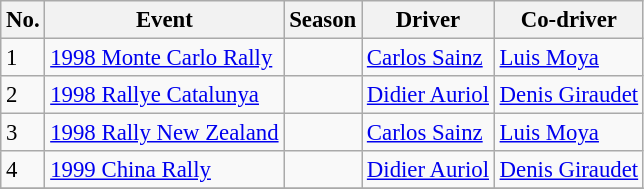<table class="wikitable" style="font-size: 95%">
<tr>
<th>No.</th>
<th>Event</th>
<th>Season</th>
<th>Driver</th>
<th>Co-driver</th>
</tr>
<tr>
<td>1</td>
<td> <a href='#'>1998 Monte Carlo Rally</a></td>
<td></td>
<td> <a href='#'>Carlos Sainz</a></td>
<td> <a href='#'>Luis Moya</a></td>
</tr>
<tr>
<td>2</td>
<td> <a href='#'>1998 Rallye Catalunya</a></td>
<td></td>
<td> <a href='#'>Didier Auriol</a></td>
<td> <a href='#'>Denis Giraudet</a></td>
</tr>
<tr>
<td>3</td>
<td> <a href='#'>1998 Rally New Zealand</a></td>
<td></td>
<td> <a href='#'>Carlos Sainz</a></td>
<td> <a href='#'>Luis Moya</a></td>
</tr>
<tr>
<td>4</td>
<td> <a href='#'>1999 China Rally</a></td>
<td></td>
<td> <a href='#'>Didier Auriol</a></td>
<td> <a href='#'>Denis Giraudet</a></td>
</tr>
<tr>
</tr>
</table>
